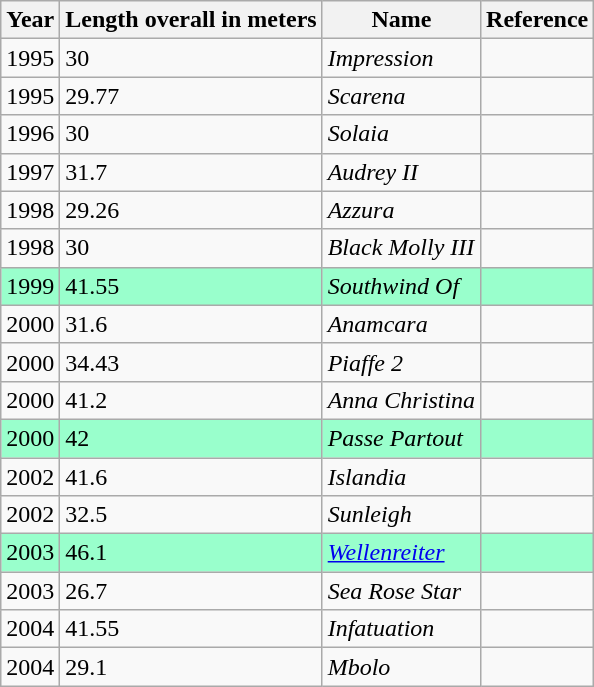<table class="wikitable sortable">
<tr>
<th>Year</th>
<th>Length overall in meters</th>
<th>Name</th>
<th>Reference</th>
</tr>
<tr>
<td>1995</td>
<td>30</td>
<td><em>Impression</em></td>
<td></td>
</tr>
<tr>
<td>1995</td>
<td>29.77</td>
<td><em>Scarena</em></td>
<td></td>
</tr>
<tr>
<td>1996</td>
<td>30</td>
<td><em>Solaia</em></td>
<td></td>
</tr>
<tr>
<td>1997</td>
<td>31.7</td>
<td><em>Audrey II</em></td>
<td></td>
</tr>
<tr>
<td>1998</td>
<td>29.26</td>
<td><em>Azzura</em></td>
<td></td>
</tr>
<tr>
<td>1998</td>
<td>30</td>
<td><em>Black Molly III</em></td>
<td></td>
</tr>
<tr style="background:#9fc;">
<td>1999</td>
<td>41.55</td>
<td><em>Southwind Of</em></td>
<td></td>
</tr>
<tr>
<td>2000</td>
<td>31.6</td>
<td><em>Anamcara</em></td>
<td></td>
</tr>
<tr>
<td>2000</td>
<td>34.43</td>
<td><em>Piaffe 2</em></td>
<td></td>
</tr>
<tr>
<td>2000</td>
<td>41.2</td>
<td><em>Anna Christina</em></td>
<td></td>
</tr>
<tr style="background:#9fc;">
<td>2000</td>
<td>42</td>
<td><em>Passe Partout</em></td>
<td></td>
</tr>
<tr>
<td>2002</td>
<td>41.6</td>
<td><em>Islandia</em></td>
<td></td>
</tr>
<tr>
<td>2002</td>
<td>32.5</td>
<td><em>Sunleigh</em></td>
<td></td>
</tr>
<tr style="background:#9fc;">
<td>2003</td>
<td>46.1</td>
<td><em><a href='#'>Wellenreiter</a></em></td>
<td></td>
</tr>
<tr>
<td>2003</td>
<td>26.7</td>
<td><em>Sea Rose Star</em></td>
<td></td>
</tr>
<tr>
<td>2004</td>
<td>41.55</td>
<td><em>Infatuation</em></td>
<td></td>
</tr>
<tr>
<td>2004</td>
<td>29.1</td>
<td><em>Mbolo</em></td>
<td></td>
</tr>
</table>
